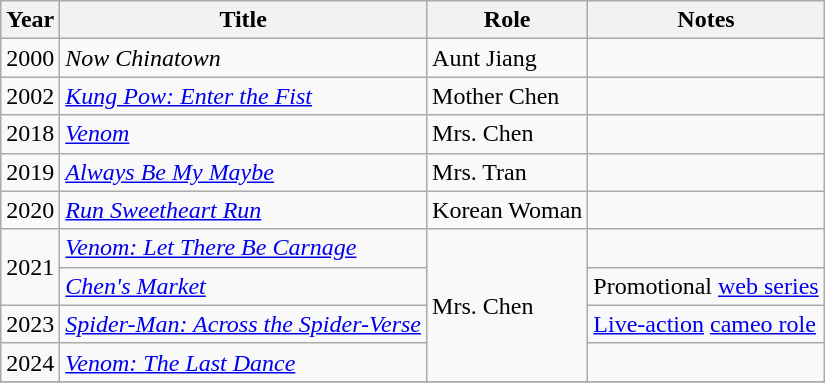<table class="wikitable sortable">
<tr>
<th>Year</th>
<th>Title</th>
<th>Role</th>
<th class="unsortable">Notes</th>
</tr>
<tr>
<td>2000</td>
<td><em>Now Chinatown</em></td>
<td>Aunt Jiang</td>
<td></td>
</tr>
<tr>
<td>2002</td>
<td><em><a href='#'>Kung Pow: Enter the Fist</a></em></td>
<td>Mother Chen</td>
<td></td>
</tr>
<tr>
<td>2018</td>
<td><em><a href='#'>Venom</a></em></td>
<td>Mrs. Chen</td>
<td></td>
</tr>
<tr>
<td>2019</td>
<td><em><a href='#'>Always Be My Maybe</a></em></td>
<td>Mrs. Tran</td>
<td></td>
</tr>
<tr>
<td>2020</td>
<td><em><a href='#'>Run Sweetheart Run</a></em></td>
<td>Korean Woman</td>
<td></td>
</tr>
<tr>
<td rowspan="2">2021</td>
<td><em><a href='#'>Venom: Let There Be Carnage</a></em></td>
<td rowspan="4">Mrs. Chen</td>
<td></td>
</tr>
<tr>
<td><em><a href='#'>Chen's Market</a></em></td>
<td>Promotional <a href='#'>web series</a></td>
</tr>
<tr>
<td>2023</td>
<td><em><a href='#'>Spider-Man: Across the Spider-Verse</a></em></td>
<td><a href='#'>Live-action</a> <a href='#'>cameo role</a></td>
</tr>
<tr>
<td>2024</td>
<td><em><a href='#'>Venom: The Last Dance</a></em></td>
<td></td>
</tr>
<tr>
</tr>
</table>
